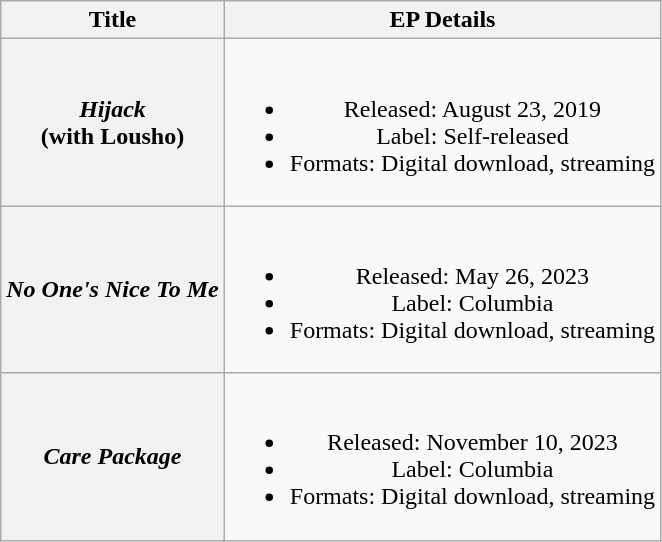<table class="wikitable plainrowheaders" style="text-align:center;">
<tr>
<th scope="col">Title</th>
<th scope="col">EP Details</th>
</tr>
<tr>
<th scope="row"><em>Hijack</em><br><span>(with Lousho)</span></th>
<td><br><ul><li>Released: August 23, 2019</li><li>Label: Self-released</li><li>Formats: Digital download, streaming</li></ul></td>
</tr>
<tr>
<th scope="row"><em>No One's Nice To Me</em></th>
<td><br><ul><li>Released: May 26, 2023</li><li>Label: Columbia</li><li>Formats: Digital download, streaming</li></ul></td>
</tr>
<tr>
<th scope="row"><em>Care Package</em></th>
<td><br><ul><li>Released: November 10, 2023</li><li>Label: Columbia</li><li>Formats: Digital download, streaming</li></ul></td>
</tr>
</table>
